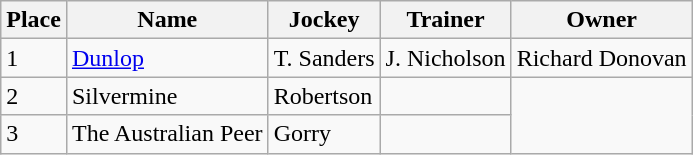<table class="wikitable">
<tr>
<th>Place</th>
<th>Name</th>
<th>Jockey</th>
<th>Trainer</th>
<th>Owner</th>
</tr>
<tr>
<td>1</td>
<td><a href='#'>Dunlop</a></td>
<td>T. Sanders</td>
<td>J. Nicholson</td>
<td>Richard Donovan</td>
</tr>
<tr>
<td>2</td>
<td>Silvermine</td>
<td>Robertson</td>
<td></td>
</tr>
<tr>
<td>3</td>
<td>The Australian Peer</td>
<td>Gorry</td>
<td></td>
</tr>
</table>
